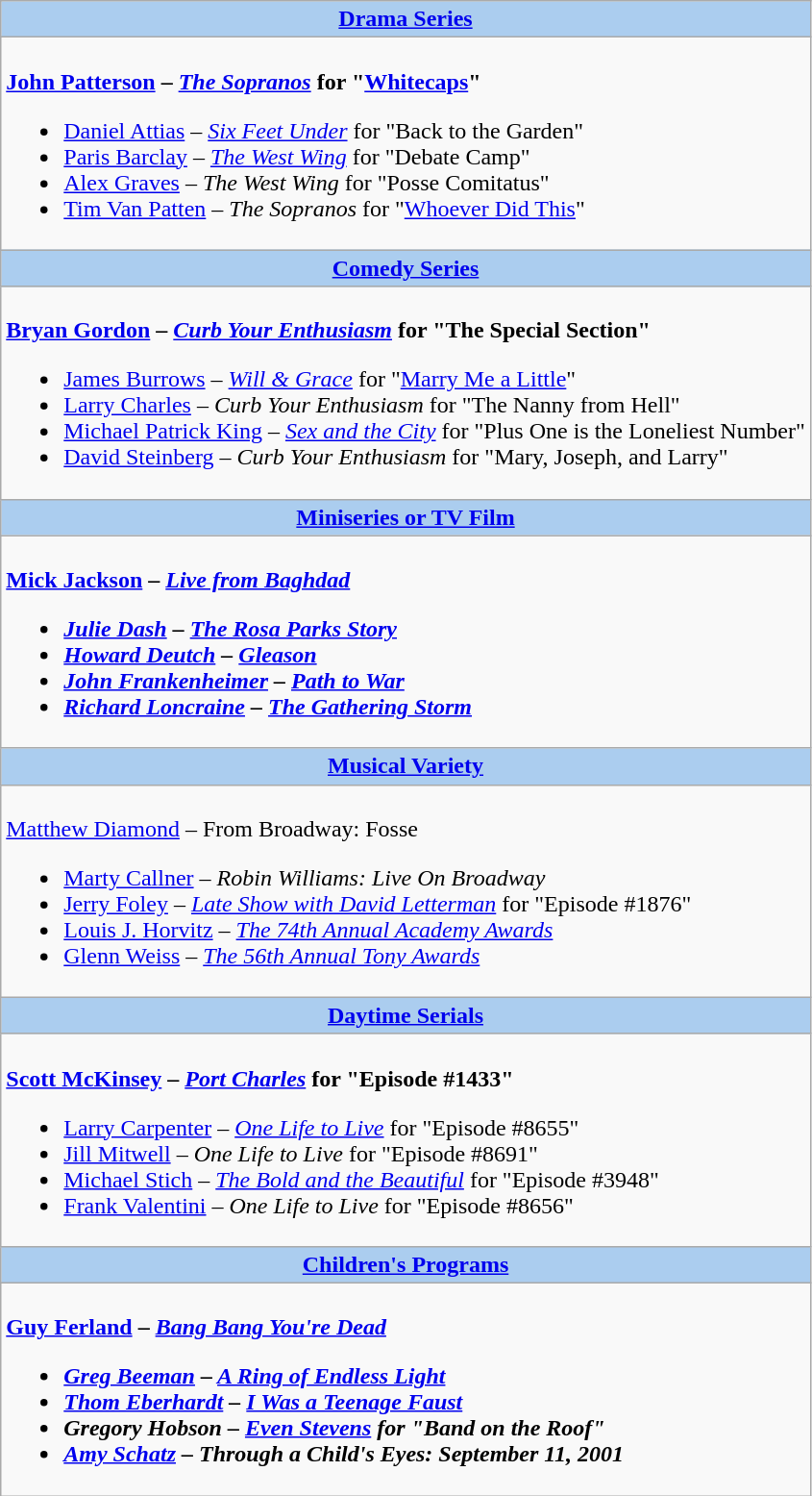<table class=wikitable style="width="100%">
<tr>
<th colspan="2" style="background:#abcdef;"><a href='#'>Drama Series</a></th>
</tr>
<tr>
<td colspan="2" style="vertical-align:top;"><br><strong><a href='#'>John Patterson</a> – <em><a href='#'>The Sopranos</a></em> for "<a href='#'>Whitecaps</a>"</strong><ul><li><a href='#'>Daniel Attias</a> – <em><a href='#'>Six Feet Under</a></em> for "Back to the Garden"</li><li><a href='#'>Paris Barclay</a> – <em><a href='#'>The West Wing</a></em> for "Debate Camp"</li><li><a href='#'>Alex Graves</a> – <em>The West Wing</em> for "Posse Comitatus"</li><li><a href='#'>Tim Van Patten</a> – <em>The Sopranos</em> for "<a href='#'>Whoever Did This</a>"</li></ul></td>
</tr>
<tr>
<th colspan="2" style="background:#abcdef;"><a href='#'>Comedy Series</a></th>
</tr>
<tr>
<td colspan="2" style="vertical-align:top;"><br><strong><a href='#'>Bryan Gordon</a> – <em><a href='#'>Curb Your Enthusiasm</a></em> for "The Special Section"</strong><ul><li><a href='#'>James Burrows</a> – <em><a href='#'>Will & Grace</a></em> for "<a href='#'>Marry Me a Little</a>"</li><li><a href='#'>Larry Charles</a> – <em>Curb Your Enthusiasm</em> for "The Nanny from Hell"</li><li><a href='#'>Michael Patrick King</a> – <em><a href='#'>Sex and the City</a></em> for "Plus One is the Loneliest Number"</li><li><a href='#'>David Steinberg</a> – <em>Curb Your Enthusiasm</em> for "Mary, Joseph, and Larry"</li></ul></td>
</tr>
<tr>
<th colspan="2" style="background:#abcdef;"><a href='#'>Miniseries or TV Film</a></th>
</tr>
<tr>
<td colspan="2" style="vertical-align:top;"><br><strong><a href='#'>Mick Jackson</a> – <em><a href='#'>Live from Baghdad</a><strong><em><ul><li><a href='#'>Julie Dash</a> – </em><a href='#'>The Rosa Parks Story</a><em></li><li><a href='#'>Howard Deutch</a> – </em><a href='#'>Gleason</a><em></li><li><a href='#'>John Frankenheimer</a> – </em><a href='#'>Path to War</a><em></li><li><a href='#'>Richard Loncraine</a> – </em><a href='#'>The Gathering Storm</a><em></li></ul></td>
</tr>
<tr>
<th colspan="2" style="background:#abcdef;"><a href='#'>Musical Variety</a></th>
</tr>
<tr>
<td colspan="2" style="vertical-align:top;"><br></strong><a href='#'>Matthew Diamond</a> – </em>From Broadway: Fosse</em></strong><ul><li><a href='#'>Marty Callner</a> – <em>Robin Williams: Live On Broadway</em></li><li><a href='#'>Jerry Foley</a> – <em><a href='#'>Late Show with David Letterman</a></em> for "Episode #1876"</li><li><a href='#'>Louis J. Horvitz</a> – <em><a href='#'>The 74th Annual Academy Awards</a></em></li><li><a href='#'>Glenn Weiss</a> – <em><a href='#'>The 56th Annual Tony Awards</a></em></li></ul></td>
</tr>
<tr>
<th colspan="2" style="background:#abcdef;"><a href='#'>Daytime Serials</a></th>
</tr>
<tr>
<td colspan="2" style="vertical-align:top;"><br><strong><a href='#'>Scott McKinsey</a> – <em><a href='#'>Port Charles</a></em> for "Episode #1433"</strong><ul><li><a href='#'>Larry Carpenter</a> – <em><a href='#'>One Life to Live</a></em> for "Episode #8655"</li><li><a href='#'>Jill Mitwell</a> – <em>One Life to Live</em> for "Episode #8691"</li><li><a href='#'>Michael Stich</a> – <em><a href='#'>The Bold and the Beautiful</a></em> for "Episode #3948"</li><li><a href='#'>Frank Valentini</a> – <em>One Life to Live</em> for "Episode #8656"</li></ul></td>
</tr>
<tr>
<th colspan="2" style="background:#abcdef;"><a href='#'>Children's Programs</a></th>
</tr>
<tr>
<td colspan="2" style="vertical-align:top;"><br><strong><a href='#'>Guy Ferland</a> – <em><a href='#'>Bang Bang You're Dead</a><strong><em><ul><li><a href='#'>Greg Beeman</a> – </em><a href='#'>A Ring of Endless Light</a><em></li><li><a href='#'>Thom Eberhardt</a> – </em><a href='#'>I Was a Teenage Faust</a><em></li><li>Gregory Hobson – </em><a href='#'>Even Stevens</a><em> for "Band on the Roof"</li><li><a href='#'>Amy Schatz</a> – </em>Through a Child's Eyes: September 11, 2001<em></li></ul></td>
</tr>
</table>
